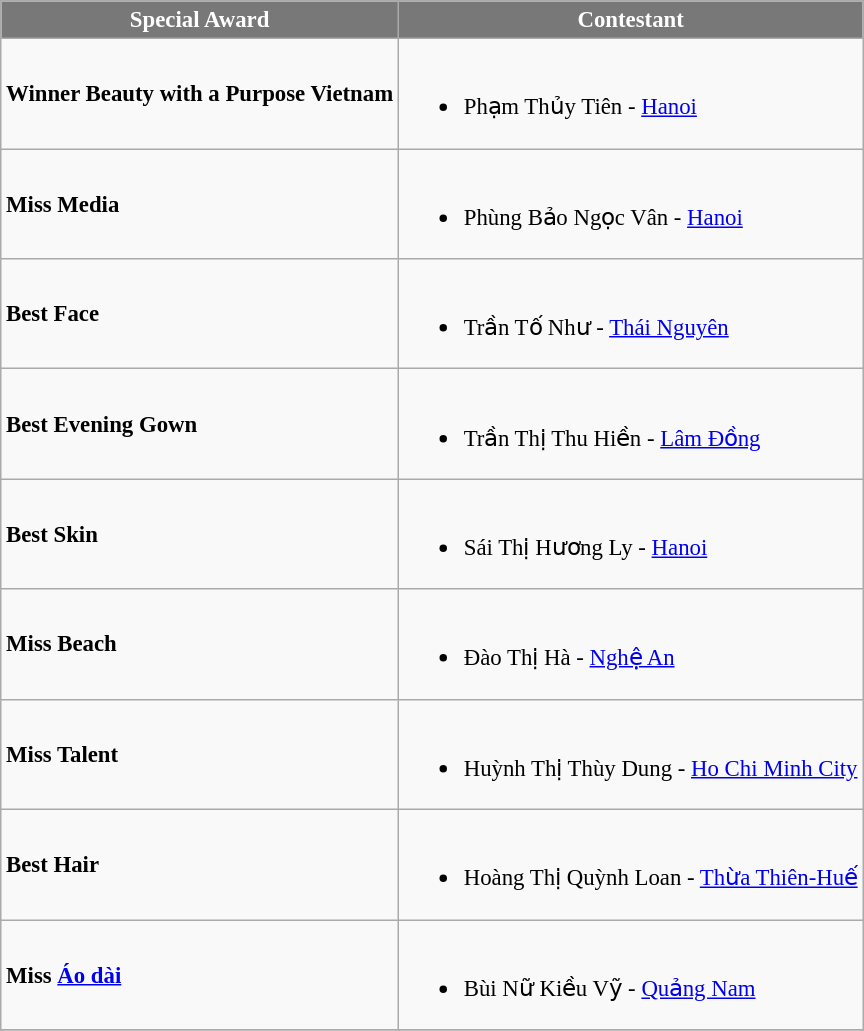<table class="wikitable sortable" style="font-size: 95%;">
<tr>
<th style="background-color:#787878;color:#FFFFFF;">Special Award</th>
<th style="background-color:#787878;color:#FFFFFF;">Contestant</th>
</tr>
<tr>
<td><strong>Winner Beauty with a Purpose Vietnam </strong></td>
<td><br><ul><li>Phạm Thủy Tiên - <a href='#'>Hanoi</a></li></ul></td>
</tr>
<tr>
<td><strong>Miss Media</strong></td>
<td><br><ul><li>Phùng Bảo Ngọc Vân - <a href='#'>Hanoi</a></li></ul></td>
</tr>
<tr>
<td><strong>Best Face</strong></td>
<td><br><ul><li>Trần Tố Như - <a href='#'>Thái Nguyên</a></li></ul></td>
</tr>
<tr>
<td><strong>Best Evening Gown</strong></td>
<td><br><ul><li>Trần Thị Thu Hiền - <a href='#'>Lâm Đồng</a></li></ul></td>
</tr>
<tr>
<td><strong>Best Skin</strong></td>
<td><br><ul><li>Sái Thị Hương Ly - <a href='#'>Hanoi</a></li></ul></td>
</tr>
<tr>
<td><strong>Miss Beach</strong></td>
<td><br><ul><li>Đào Thị Hà - <a href='#'>Nghệ An</a></li></ul></td>
</tr>
<tr>
<td><strong>Miss Talent</strong></td>
<td><br><ul><li>Huỳnh Thị Thùy Dung - <a href='#'>Ho Chi Minh City</a></li></ul></td>
</tr>
<tr>
<td><strong>Best Hair</strong></td>
<td><br><ul><li>Hoàng Thị Quỳnh Loan - <a href='#'>Thừa Thiên-Huế</a></li></ul></td>
</tr>
<tr>
<td><strong>Miss <a href='#'>Áo dài</a></strong></td>
<td><br><ul><li>Bùi Nữ Kiều Vỹ - <a href='#'>Quảng Nam</a></li></ul></td>
</tr>
<tr>
</tr>
</table>
